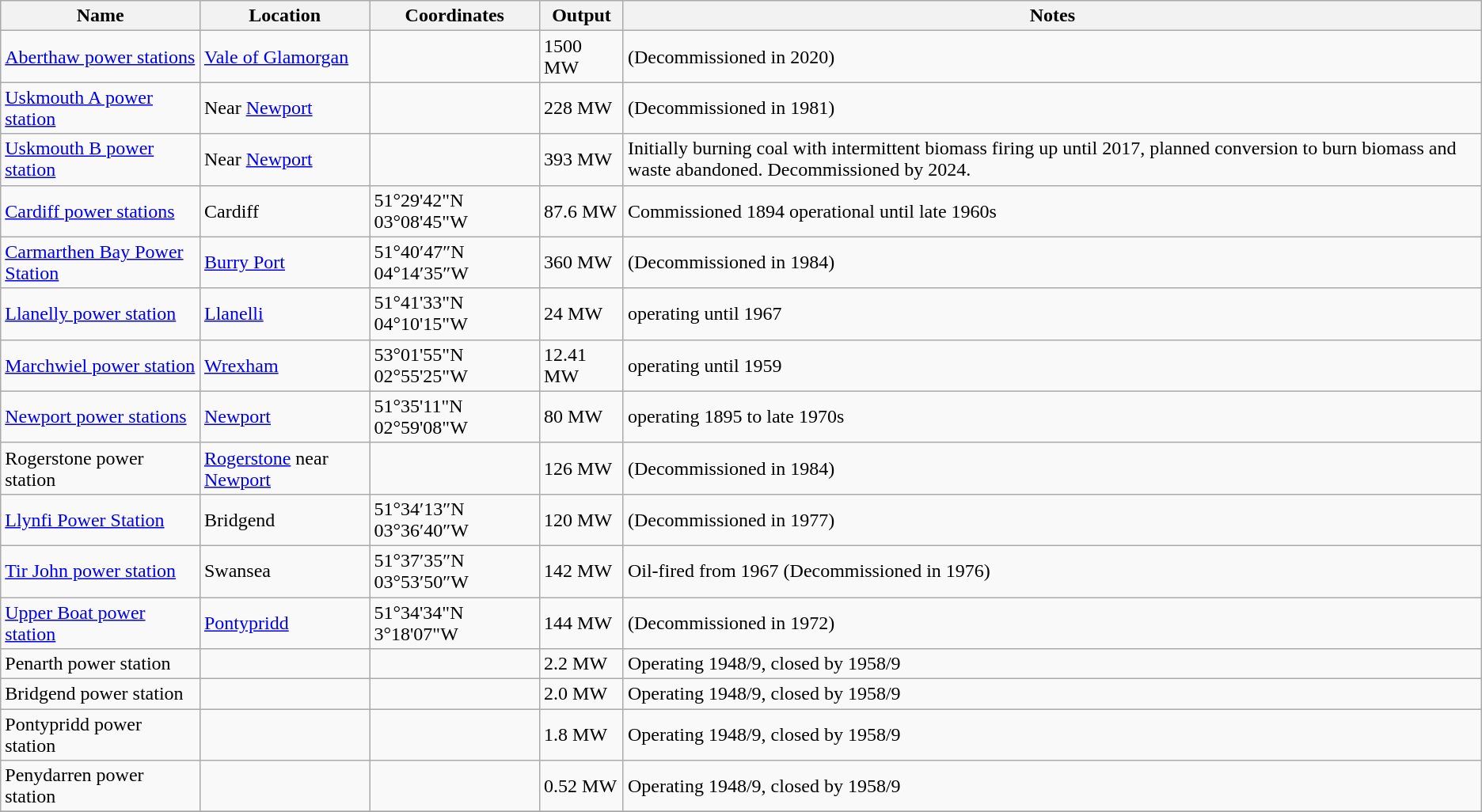<table class="wikitable sortable">
<tr>
<th>Name</th>
<th>Location</th>
<th>Coordinates</th>
<th>Output</th>
<th>Notes</th>
</tr>
<tr>
<td><a href='#'>Aberthaw power stations</a></td>
<td><a href='#'>Vale of Glamorgan</a></td>
<td></td>
<td>1500 MW</td>
<td>(Decommissioned in 2020)</td>
</tr>
<tr>
<td><a href='#'>Uskmouth A power station</a></td>
<td>Near <a href='#'>Newport</a></td>
<td></td>
<td>228 MW</td>
<td>(Decommissioned in 1981)</td>
</tr>
<tr>
<td><a href='#'>Uskmouth B power station</a></td>
<td>Near <a href='#'>Newport</a></td>
<td></td>
<td>393 MW</td>
<td>Initially burning coal with intermittent biomass firing up until 2017, planned conversion to burn biomass and waste abandoned. Decommissioned by 2024.</td>
</tr>
<tr>
<td><a href='#'>Cardiff power stations</a></td>
<td>Cardiff</td>
<td>51°29'42"N 03°08'45"W</td>
<td>87.6 MW</td>
<td>Commissioned 1894 operational until late 1960s</td>
</tr>
<tr>
<td><a href='#'>Carmarthen Bay Power Station</a></td>
<td><a href='#'>Burry Port</a></td>
<td>51°40′47″N 04°14′35″W</td>
<td>360 MW</td>
<td>(Decommissioned in 1984)</td>
</tr>
<tr>
<td><a href='#'>Llanelly power station</a></td>
<td><a href='#'>Llanelli</a></td>
<td>51°41'33"N 04°10'15"W</td>
<td>24 MW</td>
<td>operating until 1967</td>
</tr>
<tr>
<td><a href='#'>Marchwiel power station</a></td>
<td><a href='#'>Wrexham</a></td>
<td>53°01'55"N 02°55'25"W</td>
<td>12.41 MW</td>
<td>operating until 1959</td>
</tr>
<tr>
<td><a href='#'>Newport power stations</a></td>
<td><a href='#'>Newport</a></td>
<td>51°35'11"N 02°59'08"W</td>
<td>80 MW</td>
<td>operating 1895 to late 1970s</td>
</tr>
<tr>
<td>Rogerstone power station</td>
<td><a href='#'>Rogerstone</a> near <a href='#'>Newport</a></td>
<td></td>
<td>126 MW</td>
<td>(Decommissioned in 1984)</td>
</tr>
<tr>
<td><a href='#'>Llynfi Power Station</a></td>
<td>Bridgend</td>
<td>51°34′13″N 03°36′40″W</td>
<td>120 MW</td>
<td>(Decommissioned in 1977)</td>
</tr>
<tr>
<td><a href='#'>Tir John power station</a></td>
<td>Swansea</td>
<td>51°37′35″N 03°53′50″W</td>
<td>142 MW</td>
<td>Oil-fired from 1967 (Decommissioned in 1976)</td>
</tr>
<tr>
<td><a href='#'>Upper Boat power station</a></td>
<td><a href='#'>Pontypridd</a></td>
<td>51°34'34"N 3°18'07"W</td>
<td>144 MW</td>
<td>(Decommissioned in 1972)</td>
</tr>
<tr>
<td>Penarth power station</td>
<td></td>
<td></td>
<td>2.2 MW</td>
<td>Operating 1948/9,  closed by 1958/9</td>
</tr>
<tr>
<td>Bridgend power station</td>
<td></td>
<td></td>
<td>2.0 MW</td>
<td>Operating 1948/9,  closed by 1958/9</td>
</tr>
<tr>
<td>Pontypridd power station</td>
<td></td>
<td></td>
<td>1.8 MW</td>
<td>Operating 1948/9,  closed by 1958/9</td>
</tr>
<tr>
<td>Penydarren power station</td>
<td></td>
<td></td>
<td>0.52 MW</td>
<td>Operating 1948/9,  closed by 1958/9</td>
</tr>
<tr>
</tr>
</table>
